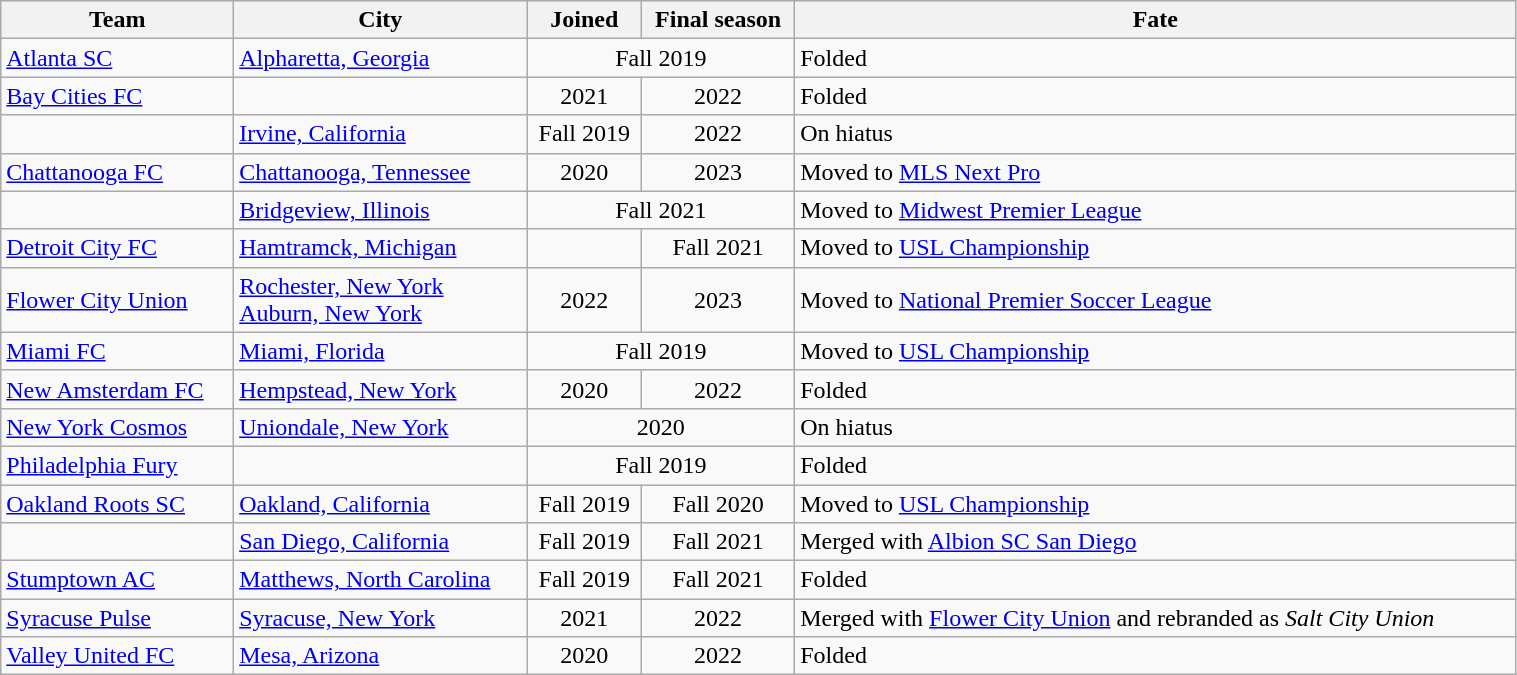<table class="wikitable" style="text-align:left; width:80%">
<tr>
<th>Team</th>
<th>City</th>
<th>Joined</th>
<th>Final season</th>
<th>Fate</th>
</tr>
<tr>
<td><a href='#'>Atlanta SC</a></td>
<td><a href='#'>Alpharetta, Georgia</a></td>
<td colspan="2" style="text-align:center;">Fall 2019</td>
<td>Folded</td>
</tr>
<tr>
<td><a href='#'>Bay Cities FC</a></td>
<td></td>
<td style="text-align:center;">2021</td>
<td style="text-align:center;">2022</td>
<td>Folded</td>
</tr>
<tr>
<td></td>
<td><a href='#'>Irvine, California</a></td>
<td style="text-align:center;">Fall 2019</td>
<td style="text-align:center;">2022</td>
<td>On hiatus</td>
</tr>
<tr>
<td><a href='#'>Chattanooga FC</a></td>
<td><a href='#'>Chattanooga, Tennessee</a></td>
<td style="text-align:center;">2020</td>
<td style="text-align:center;">2023</td>
<td>Moved to <a href='#'>MLS Next Pro</a></td>
</tr>
<tr>
<td></td>
<td><a href='#'>Bridgeview, Illinois</a></td>
<td colspan="2" style="text-align:center;">Fall 2021</td>
<td>Moved to <a href='#'>Midwest Premier League</a></td>
</tr>
<tr>
<td><a href='#'>Detroit City FC</a></td>
<td><a href='#'>Hamtramck, Michigan</a></td>
<td></td>
<td style="text-align:center;">Fall 2021</td>
<td>Moved to <a href='#'>USL Championship</a></td>
</tr>
<tr>
<td><a href='#'>Flower City Union</a></td>
<td><a href='#'>Rochester, New York</a><br><a href='#'>Auburn, New York</a></td>
<td style="text-align:center">2022</td>
<td style="text-align:center;">2023</td>
<td>Moved to <a href='#'>National Premier Soccer League</a></td>
</tr>
<tr>
<td><a href='#'>Miami FC</a></td>
<td><a href='#'>Miami, Florida</a></td>
<td colspan="2" style="text-align:center;">Fall 2019</td>
<td>Moved to <a href='#'>USL Championship</a></td>
</tr>
<tr>
<td><a href='#'>New Amsterdam FC</a></td>
<td><a href='#'>Hempstead, New York</a></td>
<td style="text-align:center">2020</td>
<td style="text-align:center;">2022</td>
<td>Folded</td>
</tr>
<tr>
<td><a href='#'>New York Cosmos</a></td>
<td><a href='#'>Uniondale, New York</a></td>
<td colspan="2" style="text-align:center;">2020</td>
<td>On hiatus</td>
</tr>
<tr>
<td><a href='#'>Philadelphia Fury</a></td>
<td></td>
<td colspan="2" style="text-align:center;">Fall 2019</td>
<td>Folded</td>
</tr>
<tr>
<td><a href='#'>Oakland Roots SC</a></td>
<td><a href='#'>Oakland, California</a></td>
<td style="text-align:center;">Fall 2019</td>
<td style="text-align:center;">Fall 2020</td>
<td>Moved to <a href='#'>USL Championship</a></td>
</tr>
<tr>
<td></td>
<td><a href='#'>San Diego, California</a></td>
<td style="text-align:center;">Fall 2019</td>
<td style="text-align:center;">Fall 2021</td>
<td>Merged with <a href='#'>Albion SC San Diego</a></td>
</tr>
<tr>
<td><a href='#'>Stumptown AC</a></td>
<td><a href='#'>Matthews, North Carolina</a></td>
<td style="text-align:center;">Fall 2019</td>
<td style="text-align:center;">Fall 2021</td>
<td>Folded</td>
</tr>
<tr>
<td><a href='#'>Syracuse Pulse</a></td>
<td><a href='#'>Syracuse, New York</a></td>
<td style="text-align:center;">2021</td>
<td style="text-align:center;">2022</td>
<td>Merged with <a href='#'>Flower City Union</a>  and rebranded as <em>Salt City Union</em></td>
</tr>
<tr>
<td><a href='#'>Valley United FC</a></td>
<td><a href='#'>Mesa, Arizona</a></td>
<td style="text-align:center;">2020</td>
<td style="text-align:center;">2022</td>
<td>Folded</td>
</tr>
</table>
